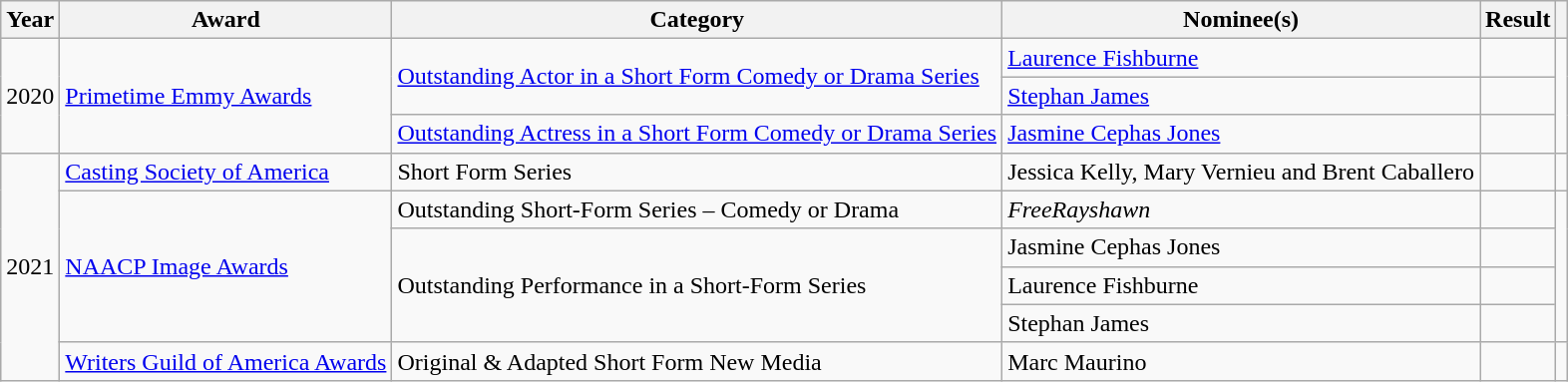<table class="wikitable sortable">
<tr>
<th>Year</th>
<th>Award</th>
<th>Category</th>
<th>Nominee(s)</th>
<th>Result</th>
<th></th>
</tr>
<tr>
<td align="center" rowspan="3">2020</td>
<td rowspan="3"><a href='#'>Primetime Emmy Awards</a></td>
<td rowspan="2"><a href='#'>Outstanding Actor in a Short Form Comedy or Drama Series</a></td>
<td><a href='#'>Laurence Fishburne</a></td>
<td></td>
<td align="center" rowspan="3"></td>
</tr>
<tr>
<td><a href='#'>Stephan James</a></td>
<td></td>
</tr>
<tr>
<td><a href='#'>Outstanding Actress in a Short Form Comedy or Drama Series</a></td>
<td><a href='#'>Jasmine Cephas Jones</a></td>
<td></td>
</tr>
<tr>
<td align="center" rowspan="6">2021</td>
<td><a href='#'>Casting Society of America</a></td>
<td>Short Form Series</td>
<td>Jessica Kelly, Mary Vernieu and Brent Caballero</td>
<td></td>
<td align="center"></td>
</tr>
<tr>
<td rowspan="4"><a href='#'>NAACP Image Awards</a></td>
<td>Outstanding Short-Form Series – Comedy or Drama</td>
<td><em>FreeRayshawn</em></td>
<td></td>
<td align="center" rowspan="4"></td>
</tr>
<tr>
<td rowspan="3">Outstanding Performance in a Short-Form Series</td>
<td>Jasmine Cephas Jones</td>
<td></td>
</tr>
<tr>
<td>Laurence Fishburne</td>
<td></td>
</tr>
<tr>
<td>Stephan James</td>
<td></td>
</tr>
<tr>
<td><a href='#'>Writers Guild of America Awards</a></td>
<td>Original & Adapted Short Form New Media</td>
<td>Marc Maurino</td>
<td></td>
<td align="center"></td>
</tr>
</table>
